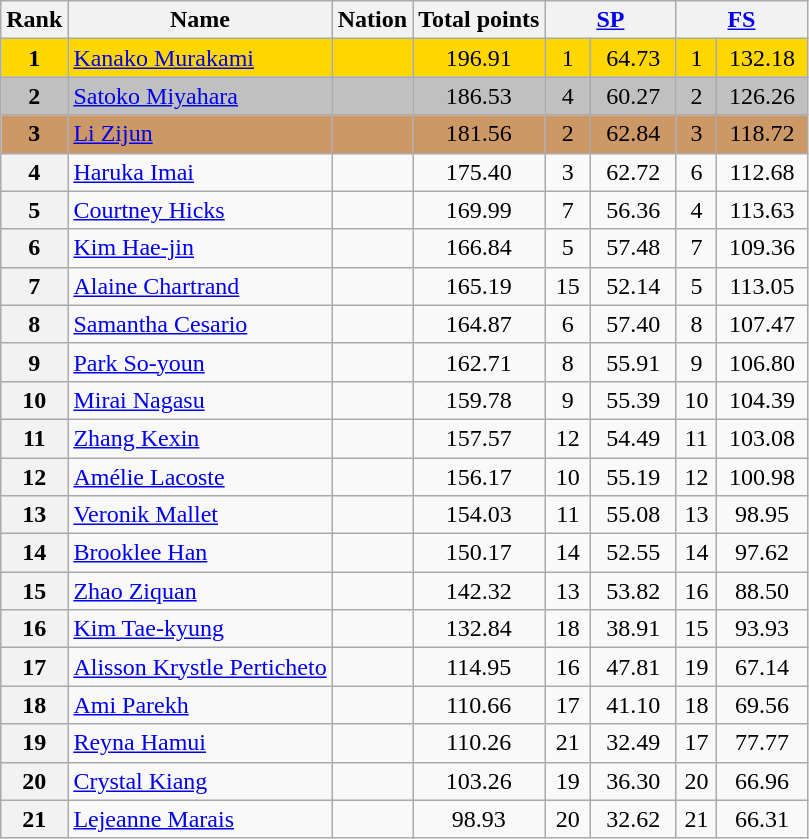<table class="wikitable sortable">
<tr>
<th>Rank</th>
<th>Name</th>
<th>Nation</th>
<th>Total points</th>
<th colspan="2" width="80px"><a href='#'>SP</a></th>
<th colspan="2" width="80px"><a href='#'>FS</a></th>
</tr>
<tr bgcolor="gold">
<td align="center"><strong>1</strong></td>
<td><a href='#'>Kanako Murakami</a></td>
<td></td>
<td align="center">196.91</td>
<td align="center">1</td>
<td align="center">64.73</td>
<td align="center">1</td>
<td align="center">132.18</td>
</tr>
<tr bgcolor="silver">
<td align="center"><strong>2</strong></td>
<td><a href='#'>Satoko Miyahara</a></td>
<td></td>
<td align="center">186.53</td>
<td align="center">4</td>
<td align="center">60.27</td>
<td align="center">2</td>
<td align="center">126.26</td>
</tr>
<tr bgcolor="cc9966">
<td align="center"><strong>3</strong></td>
<td><a href='#'>Li Zijun</a></td>
<td></td>
<td align="center">181.56</td>
<td align="center">2</td>
<td align="center">62.84</td>
<td align="center">3</td>
<td align="center">118.72</td>
</tr>
<tr>
<th>4</th>
<td><a href='#'>Haruka Imai</a></td>
<td></td>
<td align="center">175.40</td>
<td align="center">3</td>
<td align="center">62.72</td>
<td align="center">6</td>
<td align="center">112.68</td>
</tr>
<tr>
<th>5</th>
<td><a href='#'>Courtney Hicks</a></td>
<td></td>
<td align="center">169.99</td>
<td align="center">7</td>
<td align="center">56.36</td>
<td align="center">4</td>
<td align="center">113.63</td>
</tr>
<tr>
<th>6</th>
<td><a href='#'>Kim Hae-jin</a></td>
<td></td>
<td align="center">166.84</td>
<td align="center">5</td>
<td align="center">57.48</td>
<td align="center">7</td>
<td align="center">109.36</td>
</tr>
<tr>
<th>7</th>
<td><a href='#'>Alaine Chartrand</a></td>
<td></td>
<td align="center">165.19</td>
<td align="center">15</td>
<td align="center">52.14</td>
<td align="center">5</td>
<td align="center">113.05</td>
</tr>
<tr>
<th>8</th>
<td><a href='#'>Samantha Cesario</a></td>
<td></td>
<td align="center">164.87</td>
<td align="center">6</td>
<td align="center">57.40</td>
<td align="center">8</td>
<td align="center">107.47</td>
</tr>
<tr>
<th>9</th>
<td><a href='#'>Park So-youn</a></td>
<td></td>
<td align="center">162.71</td>
<td align="center">8</td>
<td align="center">55.91</td>
<td align="center">9</td>
<td align="center">106.80</td>
</tr>
<tr>
<th>10</th>
<td><a href='#'>Mirai Nagasu</a></td>
<td></td>
<td align="center">159.78</td>
<td align="center">9</td>
<td align="center">55.39</td>
<td align="center">10</td>
<td align="center">104.39</td>
</tr>
<tr>
<th>11</th>
<td><a href='#'>Zhang Kexin</a></td>
<td></td>
<td align="center">157.57</td>
<td align="center">12</td>
<td align="center">54.49</td>
<td align="center">11</td>
<td align="center">103.08</td>
</tr>
<tr>
<th>12</th>
<td><a href='#'>Amélie Lacoste</a></td>
<td></td>
<td align="center">156.17</td>
<td align="center">10</td>
<td align="center">55.19</td>
<td align="center">12</td>
<td align="center">100.98</td>
</tr>
<tr>
<th>13</th>
<td><a href='#'>Veronik Mallet</a></td>
<td></td>
<td align="center">154.03</td>
<td align="center">11</td>
<td align="center">55.08</td>
<td align="center">13</td>
<td align="center">98.95</td>
</tr>
<tr>
<th>14</th>
<td><a href='#'>Brooklee Han</a></td>
<td></td>
<td align="center">150.17</td>
<td align="center">14</td>
<td align="center">52.55</td>
<td align="center">14</td>
<td align="center">97.62</td>
</tr>
<tr>
<th>15</th>
<td><a href='#'>Zhao Ziquan</a></td>
<td></td>
<td align="center">142.32</td>
<td align="center">13</td>
<td align="center">53.82</td>
<td align="center">16</td>
<td align="center">88.50</td>
</tr>
<tr>
<th>16</th>
<td><a href='#'>Kim Tae-kyung</a></td>
<td></td>
<td align="center">132.84</td>
<td align="center">18</td>
<td align="center">38.91</td>
<td align="center">15</td>
<td align="center">93.93</td>
</tr>
<tr>
<th>17</th>
<td><a href='#'>Alisson Krystle Perticheto</a></td>
<td></td>
<td align="center">114.95</td>
<td align="center">16</td>
<td align="center">47.81</td>
<td align="center">19</td>
<td align="center">67.14</td>
</tr>
<tr>
<th>18</th>
<td><a href='#'>Ami Parekh</a></td>
<td></td>
<td align="center">110.66</td>
<td align="center">17</td>
<td align="center">41.10</td>
<td align="center">18</td>
<td align="center">69.56</td>
</tr>
<tr>
<th>19</th>
<td><a href='#'>Reyna Hamui</a></td>
<td></td>
<td align="center">110.26</td>
<td align="center">21</td>
<td align="center">32.49</td>
<td align="center">17</td>
<td align="center">77.77</td>
</tr>
<tr>
<th>20</th>
<td><a href='#'>Crystal Kiang</a></td>
<td></td>
<td align="center">103.26</td>
<td align="center">19</td>
<td align="center">36.30</td>
<td align="center">20</td>
<td align="center">66.96</td>
</tr>
<tr>
<th>21</th>
<td><a href='#'>Lejeanne Marais</a></td>
<td></td>
<td align="center">98.93</td>
<td align="center">20</td>
<td align="center">32.62</td>
<td align="center">21</td>
<td align="center">66.31</td>
</tr>
</table>
